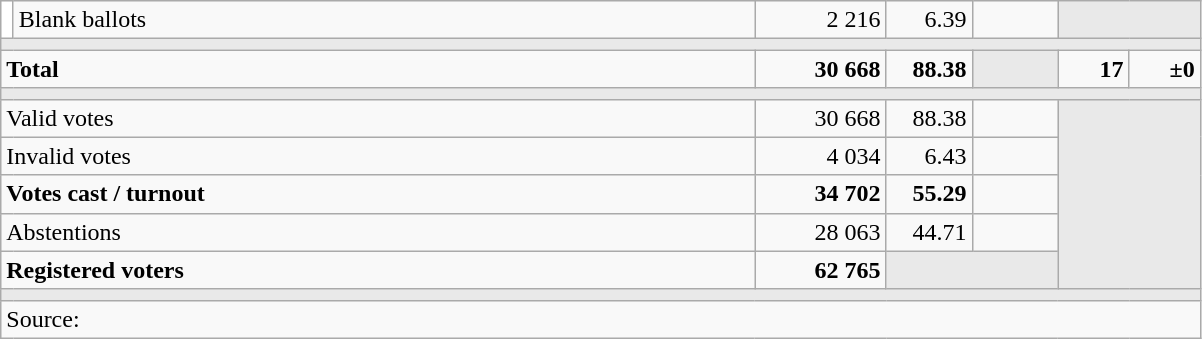<table class=wikitable style="text-align:right; margin-top:-1px">
<tr>
<td bgcolor="white" width=1></td>
<td align="left" width=487>Blank ballots</td>
<td width=80>2 216</td>
<td width=50>6.39</td>
<td width=50></td>
<td bgcolor="#E9E9E9" colspan="2"></td>
</tr>
<tr>
<td colspan="7" bgcolor="#E9E9E9"></td>
</tr>
<tr style="font-weight:bold;">
<td align="left" colspan="2">Total</td>
<td>30 668</td>
<td>88.38</td>
<td bgcolor="#E9E9E9"></td>
<td width=40>17</td>
<td width=40>±0</td>
</tr>
<tr>
<td colspan="7" bgcolor="#E9E9E9"></td>
</tr>
<tr>
<td align="left" colspan="2">Valid votes</td>
<td>30 668</td>
<td>88.38</td>
<td></td>
<td bgcolor="#E9E9E9" colspan="2" rowspan="5"></td>
</tr>
<tr>
<td align="left" colspan="2">Invalid votes</td>
<td>4 034</td>
<td>6.43</td>
<td></td>
</tr>
<tr style="font-weight:bold;">
<td align="left" colspan="2">Votes cast / turnout</td>
<td>34 702</td>
<td>55.29</td>
<td></td>
</tr>
<tr>
<td align="left" colspan="2">Abstentions</td>
<td>28 063</td>
<td>44.71</td>
<td></td>
</tr>
<tr style="font-weight:bold;">
<td align="left" colspan="2">Registered voters</td>
<td>62 765</td>
<td bgcolor="#E9E9E9" colspan="2"></td>
</tr>
<tr>
<td colspan="7" bgcolor="#E9E9E9"></td>
</tr>
<tr>
<td align="left" colspan="7">Source: </td>
</tr>
</table>
